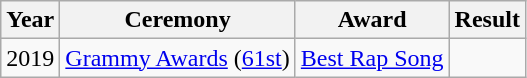<table class="wikitable">
<tr>
<th>Year</th>
<th>Ceremony</th>
<th>Award</th>
<th>Result</th>
</tr>
<tr>
<td>2019</td>
<td><a href='#'>Grammy Awards</a> (<a href='#'>61st</a>)</td>
<td><a href='#'>Best Rap Song</a></td>
<td></td>
</tr>
</table>
